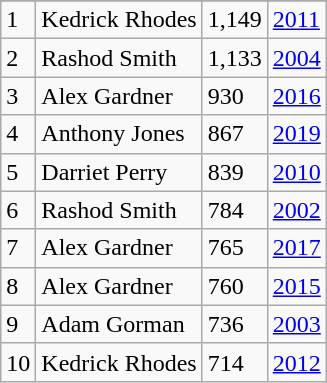<table class="wikitable">
<tr>
</tr>
<tr>
<td>1</td>
<td>Kedrick Rhodes</td>
<td>1,149</td>
<td><a href='#'>2011</a></td>
</tr>
<tr>
<td>2</td>
<td>Rashod Smith</td>
<td>1,133</td>
<td><a href='#'>2004</a></td>
</tr>
<tr>
<td>3</td>
<td>Alex Gardner</td>
<td>930</td>
<td><a href='#'>2016</a></td>
</tr>
<tr>
<td>4</td>
<td>Anthony Jones</td>
<td>867</td>
<td><a href='#'>2019</a></td>
</tr>
<tr>
<td>5</td>
<td>Darriet Perry</td>
<td>839</td>
<td><a href='#'>2010</a></td>
</tr>
<tr>
<td>6</td>
<td>Rashod Smith</td>
<td>784</td>
<td><a href='#'>2002</a></td>
</tr>
<tr>
<td>7</td>
<td>Alex Gardner</td>
<td>765</td>
<td><a href='#'>2017</a></td>
</tr>
<tr>
<td>8</td>
<td>Alex Gardner</td>
<td>760</td>
<td><a href='#'>2015</a></td>
</tr>
<tr>
<td>9</td>
<td>Adam Gorman</td>
<td>736</td>
<td><a href='#'>2003</a></td>
</tr>
<tr>
<td>10</td>
<td>Kedrick Rhodes</td>
<td>714</td>
<td><a href='#'>2012</a></td>
</tr>
</table>
